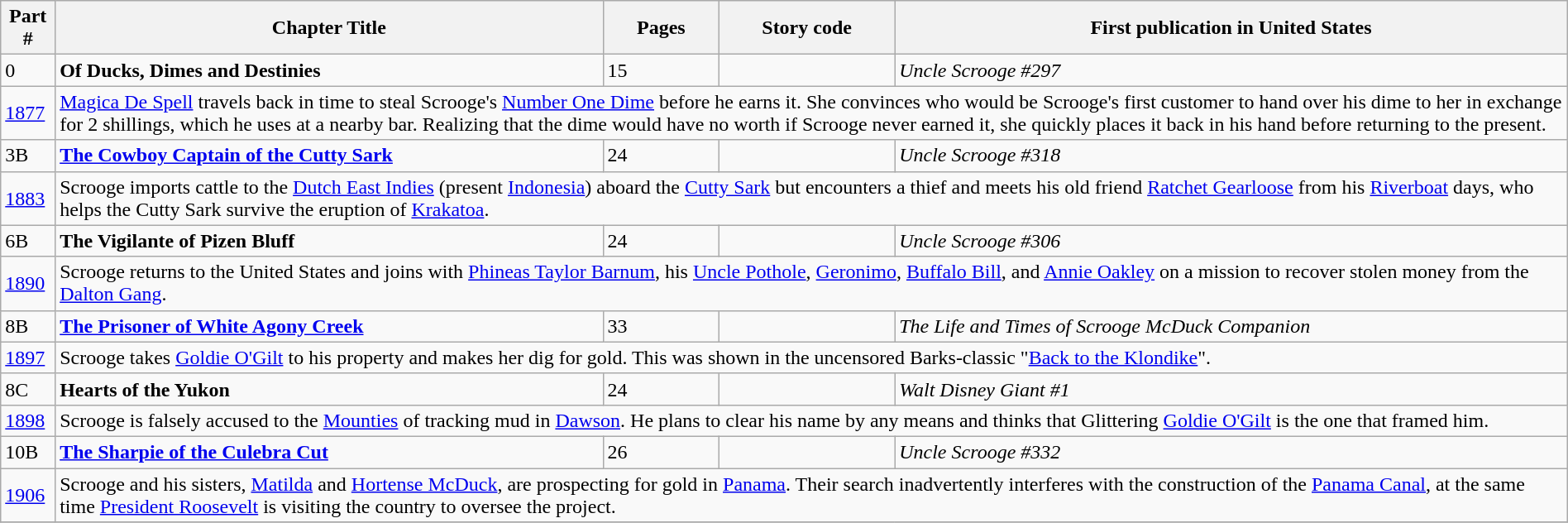<table class="wikitable" width=100%>
<tr>
<th>Part #</th>
<th>Chapter Title</th>
<th>Pages</th>
<th>Story code</th>
<th>First publication in United States</th>
</tr>
<tr>
<td>0</td>
<td><strong>Of Ducks, Dimes and Destinies</strong></td>
<td>15</td>
<td></td>
<td><em>Uncle Scrooge #297</em></td>
</tr>
<tr>
<td><a href='#'>1877</a></td>
<td colspan=4><a href='#'>Magica De Spell</a> travels back in time to steal Scrooge's <a href='#'>Number One Dime</a> before he earns it. She convinces who would be Scrooge's first customer to hand over his dime to her in exchange for 2 shillings, which he uses at a nearby bar. Realizing that the dime would have no worth if Scrooge never earned it, she quickly places it back in his hand before returning to the present.</td>
</tr>
<tr>
<td>3B</td>
<td><strong><a href='#'>The Cowboy Captain of the Cutty Sark</a></strong></td>
<td>24</td>
<td></td>
<td><em>Uncle Scrooge #318</em></td>
</tr>
<tr>
<td><a href='#'>1883</a></td>
<td colspan=4>Scrooge imports cattle to the <a href='#'>Dutch East Indies</a> (present <a href='#'>Indonesia</a>) aboard the <a href='#'>Cutty Sark</a> but encounters a thief and meets his old friend <a href='#'>Ratchet Gearloose</a> from his <a href='#'>Riverboat</a> days, who helps the Cutty Sark survive the eruption of <a href='#'>Krakatoa</a>.</td>
</tr>
<tr>
<td>6B</td>
<td><strong>The Vigilante of Pizen Bluff</strong></td>
<td>24</td>
<td></td>
<td><em>Uncle Scrooge #306</em></td>
</tr>
<tr>
<td><a href='#'>1890</a></td>
<td colspan=4>Scrooge returns to the United States and joins with <a href='#'>Phineas Taylor Barnum</a>, his <a href='#'>Uncle Pothole</a>, <a href='#'>Geronimo</a>, <a href='#'>Buffalo Bill</a>, and <a href='#'>Annie Oakley</a> on a mission to recover stolen money from the <a href='#'>Dalton Gang</a>.</td>
</tr>
<tr>
<td>8B</td>
<td><strong><a href='#'>The Prisoner of White Agony Creek</a></strong></td>
<td>33</td>
<td></td>
<td><em>The Life and Times of Scrooge McDuck Companion</em></td>
</tr>
<tr>
<td><a href='#'>1897</a></td>
<td colspan=5>Scrooge takes <a href='#'>Goldie O'Gilt</a> to his property and makes her dig for gold. This was shown in the uncensored Barks-classic "<a href='#'>Back to the Klondike</a>".</td>
</tr>
<tr>
<td>8C</td>
<td><strong>Hearts of the Yukon</strong></td>
<td>24</td>
<td></td>
<td><em>Walt Disney Giant #1</em></td>
</tr>
<tr>
<td><a href='#'>1898</a></td>
<td colspan=5>Scrooge is falsely accused to the <a href='#'>Mounties</a> of tracking mud in <a href='#'>Dawson</a>. He plans to clear his name by any means and thinks that Glittering <a href='#'>Goldie O'Gilt</a> is the one that framed him.</td>
</tr>
<tr>
<td>10B</td>
<td><strong><a href='#'>The Sharpie of the Culebra Cut</a></strong></td>
<td>26</td>
<td></td>
<td><em>Uncle Scrooge #332</em></td>
</tr>
<tr>
<td><a href='#'>1906</a></td>
<td colspan=4>Scrooge and his sisters, <a href='#'>Matilda</a> and <a href='#'>Hortense McDuck</a>, are prospecting for gold in <a href='#'>Panama</a>. Their search inadvertently interferes with the construction of the <a href='#'>Panama Canal</a>, at the same time <a href='#'>President Roosevelt</a> is visiting the country to oversee the project.</td>
</tr>
<tr>
</tr>
</table>
